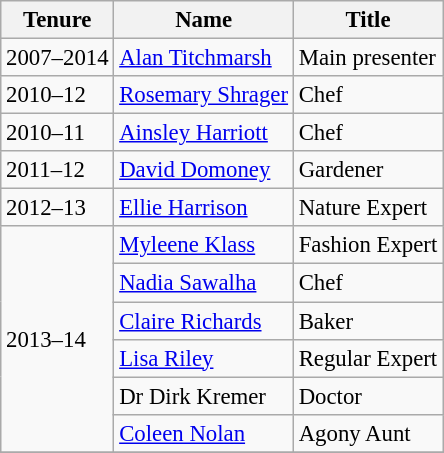<table class="wikitable" style="font-size: 95%;">
<tr>
<th>Tenure</th>
<th>Name</th>
<th>Title</th>
</tr>
<tr>
<td>2007–2014</td>
<td><a href='#'>Alan Titchmarsh</a></td>
<td>Main presenter</td>
</tr>
<tr>
<td>2010–12</td>
<td><a href='#'>Rosemary Shrager</a></td>
<td>Chef</td>
</tr>
<tr>
<td>2010–11</td>
<td><a href='#'>Ainsley Harriott</a></td>
<td>Chef</td>
</tr>
<tr>
<td>2011–12</td>
<td><a href='#'>David Domoney</a></td>
<td>Gardener</td>
</tr>
<tr>
<td>2012–13</td>
<td><a href='#'>Ellie Harrison</a></td>
<td>Nature Expert</td>
</tr>
<tr>
<td rowspan=6>2013–14</td>
<td><a href='#'>Myleene Klass</a></td>
<td>Fashion Expert</td>
</tr>
<tr>
<td><a href='#'>Nadia Sawalha</a></td>
<td>Chef</td>
</tr>
<tr>
<td><a href='#'>Claire Richards</a></td>
<td>Baker</td>
</tr>
<tr>
<td><a href='#'>Lisa Riley</a></td>
<td>Regular Expert</td>
</tr>
<tr>
<td>Dr Dirk Kremer</td>
<td>Doctor</td>
</tr>
<tr>
<td><a href='#'>Coleen Nolan</a></td>
<td>Agony Aunt</td>
</tr>
<tr>
</tr>
</table>
